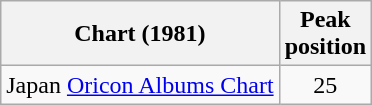<table class="wikitable">
<tr>
<th>Chart (1981)</th>
<th>Peak<br>position</th>
</tr>
<tr>
<td>Japan <a href='#'>Oricon Albums Chart</a></td>
<td align="center">25</td>
</tr>
</table>
